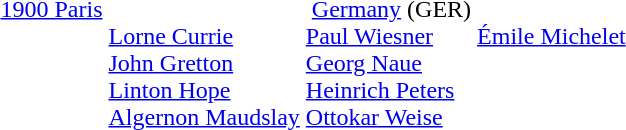<table>
<tr valign="top">
<td><a href='#'> 1900 Paris</a> <br></td>
<td><br><a href='#'>Lorne Currie</a><br><a href='#'>John Gretton</a><br><a href='#'>Linton Hope</a><br><a href='#'>Algernon Maudslay</a></td>
<td> <a href='#'>Germany</a> <span>(GER)</span><br><a href='#'>Paul Wiesner</a><br><a href='#'>Georg Naue</a><br><a href='#'>Heinrich Peters</a><br><a href='#'>Ottokar Weise</a></td>
<td><br><a href='#'>Émile Michelet</a></td>
</tr>
</table>
